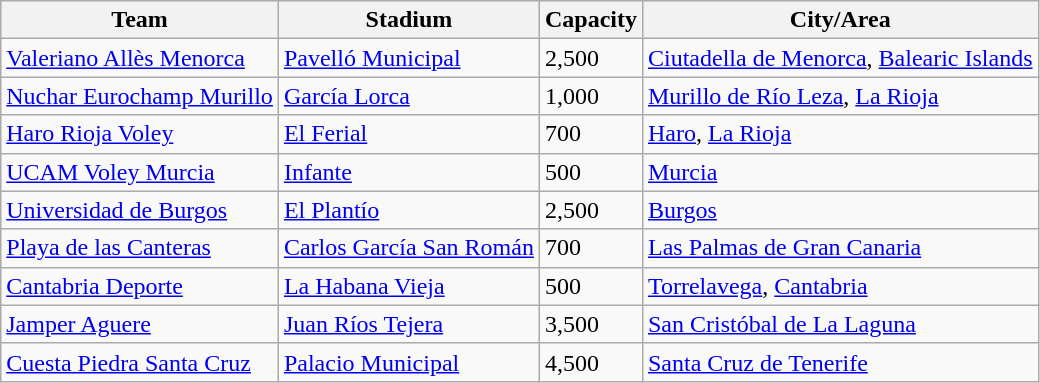<table class="wikitable sortable">
<tr>
<th>Team</th>
<th>Stadium</th>
<th>Capacity</th>
<th>City/Area</th>
</tr>
<tr>
<td><a href='#'>Valeriano Allès Menorca</a></td>
<td><a href='#'>Pavelló Municipal</a></td>
<td>2,500</td>
<td><a href='#'>Ciutadella de Menorca</a>, <a href='#'>Balearic Islands</a></td>
</tr>
<tr>
<td><a href='#'>Nuchar Eurochamp Murillo</a></td>
<td><a href='#'>García Lorca</a></td>
<td>1,000</td>
<td><a href='#'>Murillo de Río Leza</a>, <a href='#'>La Rioja</a></td>
</tr>
<tr>
<td><a href='#'>Haro Rioja Voley</a></td>
<td><a href='#'>El Ferial</a></td>
<td>700</td>
<td><a href='#'>Haro</a>, <a href='#'>La Rioja</a></td>
</tr>
<tr>
<td><a href='#'>UCAM Voley Murcia</a></td>
<td><a href='#'>Infante</a></td>
<td>500</td>
<td><a href='#'>Murcia</a></td>
</tr>
<tr>
<td><a href='#'>Universidad de Burgos</a></td>
<td><a href='#'>El Plantío</a></td>
<td>2,500</td>
<td><a href='#'>Burgos</a></td>
</tr>
<tr>
<td><a href='#'>Playa de las Canteras</a></td>
<td><a href='#'>Carlos García San Román</a></td>
<td>700</td>
<td><a href='#'>Las Palmas de Gran Canaria</a></td>
</tr>
<tr>
<td><a href='#'>Cantabria Deporte</a></td>
<td><a href='#'>La Habana Vieja</a></td>
<td>500</td>
<td><a href='#'>Torrelavega</a>, <a href='#'>Cantabria</a></td>
</tr>
<tr>
<td><a href='#'>Jamper Aguere</a></td>
<td><a href='#'>Juan Ríos Tejera</a></td>
<td>3,500</td>
<td><a href='#'>San Cristóbal de La Laguna</a></td>
</tr>
<tr>
<td><a href='#'>Cuesta Piedra Santa Cruz</a></td>
<td><a href='#'>Palacio Municipal</a></td>
<td>4,500</td>
<td><a href='#'>Santa Cruz de Tenerife</a></td>
</tr>
</table>
